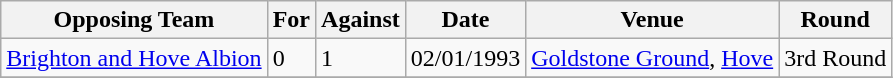<table class="wikitable">
<tr>
<th>Opposing Team</th>
<th>For</th>
<th>Against</th>
<th>Date</th>
<th>Venue</th>
<th>Round</th>
</tr>
<tr>
<td><a href='#'>Brighton and Hove Albion</a></td>
<td>0</td>
<td>1</td>
<td>02/01/1993</td>
<td><a href='#'>Goldstone Ground</a>, <a href='#'>Hove</a></td>
<td>3rd Round</td>
</tr>
<tr>
</tr>
</table>
